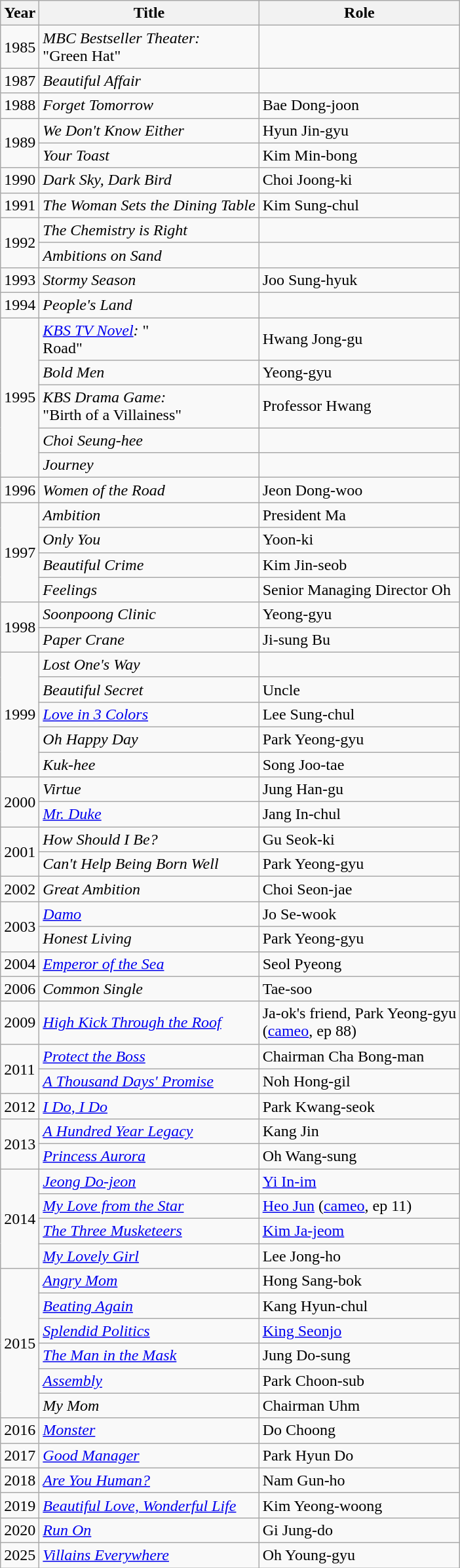<table class=wikitable>
<tr>
<th>Year</th>
<th>Title</th>
<th>Role</th>
</tr>
<tr>
<td>1985</td>
<td><em>MBC Bestseller Theater:</em> <br> "Green Hat"</td>
<td></td>
</tr>
<tr>
<td>1987</td>
<td><em>Beautiful Affair</em></td>
<td></td>
</tr>
<tr>
<td>1988</td>
<td><em>Forget Tomorrow</em></td>
<td>Bae Dong-joon</td>
</tr>
<tr>
<td rowspan=2>1989</td>
<td><em>We Don't Know Either</em></td>
<td>Hyun Jin-gyu</td>
</tr>
<tr>
<td><em>Your Toast</em></td>
<td>Kim Min-bong</td>
</tr>
<tr>
<td>1990</td>
<td><em>Dark Sky, Dark Bird</em></td>
<td>Choi Joong-ki</td>
</tr>
<tr>
<td>1991</td>
<td><em>The Woman Sets the Dining Table</em></td>
<td>Kim Sung-chul</td>
</tr>
<tr>
<td rowspan=2>1992</td>
<td><em>The Chemistry is Right</em></td>
<td></td>
</tr>
<tr>
<td><em>Ambitions on Sand</em></td>
<td></td>
</tr>
<tr>
<td>1993</td>
<td><em>Stormy Season</em></td>
<td>Joo Sung-hyuk</td>
</tr>
<tr>
<td>1994</td>
<td><em>People's Land</em></td>
<td></td>
</tr>
<tr>
<td rowspan=5>1995</td>
<td><em><a href='#'>KBS TV Novel</a>:</em> "<br>Road"</td>
<td>Hwang Jong-gu</td>
</tr>
<tr>
<td><em>Bold Men</em></td>
<td>Yeong-gyu</td>
</tr>
<tr>
<td><em>KBS Drama Game:</em> <br> "Birth of a Villainess"</td>
<td>Professor Hwang</td>
</tr>
<tr>
<td><em>Choi Seung-hee</em></td>
<td></td>
</tr>
<tr>
<td><em>Journey</em></td>
<td></td>
</tr>
<tr>
<td>1996</td>
<td><em>Women of the Road</em></td>
<td>Jeon Dong-woo</td>
</tr>
<tr>
<td rowspan=4>1997</td>
<td><em>Ambition</em></td>
<td>President Ma</td>
</tr>
<tr>
<td><em>Only You</em></td>
<td>Yoon-ki</td>
</tr>
<tr>
<td><em>Beautiful Crime</em></td>
<td>Kim Jin-seob</td>
</tr>
<tr>
<td><em>Feelings</em></td>
<td>Senior Managing Director Oh</td>
</tr>
<tr>
<td rowspan=2>1998</td>
<td><em>Soonpoong Clinic</em></td>
<td>Yeong-gyu</td>
</tr>
<tr>
<td><em>Paper Crane</em></td>
<td>Ji-sung Bu</td>
</tr>
<tr>
<td rowspan=5>1999</td>
<td><em>Lost One's Way</em> </td>
<td></td>
</tr>
<tr>
<td><em>Beautiful Secret</em></td>
<td>Uncle</td>
</tr>
<tr>
<td><em><a href='#'>Love in 3 Colors</a></em></td>
<td>Lee Sung-chul</td>
</tr>
<tr>
<td><em>Oh Happy Day</em></td>
<td>Park Yeong-gyu</td>
</tr>
<tr>
<td><em>Kuk-hee</em></td>
<td>Song Joo-tae</td>
</tr>
<tr>
<td rowspan=2>2000</td>
<td><em>Virtue</em> </td>
<td>Jung Han-gu</td>
</tr>
<tr>
<td><em><a href='#'>Mr. Duke</a></em></td>
<td>Jang In-chul</td>
</tr>
<tr>
<td rowspan=2>2001</td>
<td><em>How Should I Be?</em></td>
<td>Gu Seok-ki</td>
</tr>
<tr>
<td><em>Can't Help Being Born Well</em></td>
<td>Park Yeong-gyu</td>
</tr>
<tr>
<td>2002</td>
<td><em>Great Ambition</em> </td>
<td>Choi Seon-jae</td>
</tr>
<tr>
<td rowspan=2>2003</td>
<td><em><a href='#'>Damo</a></em></td>
<td>Jo Se-wook</td>
</tr>
<tr>
<td><em>Honest Living</em> </td>
<td>Park Yeong-gyu</td>
</tr>
<tr>
<td>2004</td>
<td><em><a href='#'>Emperor of the Sea</a></em></td>
<td>Seol Pyeong</td>
</tr>
<tr>
<td>2006</td>
<td><em>Common Single</em></td>
<td>Tae-soo</td>
</tr>
<tr>
<td>2009</td>
<td><em><a href='#'>High Kick Through the Roof</a></em></td>
<td>Ja-ok's friend, Park Yeong-gyu <br> (<a href='#'>cameo</a>, ep 88)</td>
</tr>
<tr>
<td rowspan=2>2011</td>
<td><em><a href='#'>Protect the Boss</a></em></td>
<td>Chairman Cha Bong-man</td>
</tr>
<tr>
<td><em><a href='#'>A Thousand Days' Promise</a></em></td>
<td>Noh Hong-gil</td>
</tr>
<tr>
<td>2012</td>
<td><em><a href='#'>I Do, I Do</a></em></td>
<td>Park Kwang-seok</td>
</tr>
<tr>
<td rowspan=2>2013</td>
<td><em><a href='#'>A Hundred Year Legacy</a></em></td>
<td>Kang Jin</td>
</tr>
<tr>
<td><em><a href='#'>Princess Aurora</a></em></td>
<td>Oh Wang-sung</td>
</tr>
<tr>
<td rowspan=4>2014</td>
<td><em><a href='#'>Jeong Do-jeon</a></em></td>
<td><a href='#'>Yi In-im</a></td>
</tr>
<tr>
<td><em><a href='#'>My Love from the Star</a></em></td>
<td><a href='#'>Heo Jun</a> (<a href='#'>cameo</a>, ep 11)</td>
</tr>
<tr>
<td><em><a href='#'>The Three Musketeers</a></em></td>
<td><a href='#'>Kim Ja-jeom</a></td>
</tr>
<tr>
<td><em><a href='#'>My Lovely Girl</a></em></td>
<td>Lee Jong-ho</td>
</tr>
<tr>
<td rowspan=6>2015</td>
<td><em><a href='#'>Angry Mom</a></em></td>
<td>Hong Sang-bok</td>
</tr>
<tr>
<td><em><a href='#'>Beating Again</a></em></td>
<td>Kang Hyun-chul</td>
</tr>
<tr>
<td><em><a href='#'>Splendid Politics</a></em></td>
<td><a href='#'>King Seonjo</a></td>
</tr>
<tr>
<td><em><a href='#'>The Man in the Mask</a></em></td>
<td>Jung Do-sung</td>
</tr>
<tr>
<td><em><a href='#'>Assembly</a></em></td>
<td>Park Choon-sub</td>
</tr>
<tr>
<td><em>My Mom</em></td>
<td>Chairman Uhm</td>
</tr>
<tr>
<td>2016</td>
<td><em><a href='#'>Monster</a></em></td>
<td>Do Choong</td>
</tr>
<tr>
<td>2017</td>
<td><em><a href='#'>Good Manager</a></em></td>
<td>Park Hyun Do</td>
</tr>
<tr>
<td>2018</td>
<td><em><a href='#'>Are You Human?</a></em></td>
<td>Nam Gun-ho</td>
</tr>
<tr>
<td>2019</td>
<td><em><a href='#'>Beautiful Love, Wonderful Life</a></em></td>
<td>Kim Yeong-woong</td>
</tr>
<tr>
<td>2020</td>
<td><em><a href='#'>Run On</a></em></td>
<td>Gi Jung-do</td>
</tr>
<tr>
<td>2025</td>
<td><em><a href='#'>Villains Everywhere</a></em></td>
<td>Oh Young-gyu</td>
</tr>
</table>
